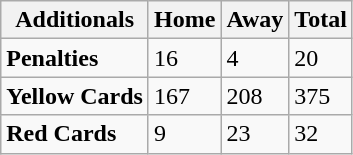<table class="wikitable">
<tr>
<th>Additionals</th>
<th>Home</th>
<th>Away</th>
<th>Total</th>
</tr>
<tr>
<td><strong>Penalties</strong></td>
<td>16</td>
<td>4</td>
<td>20</td>
</tr>
<tr>
<td><strong>Yellow Cards</strong></td>
<td>167</td>
<td>208</td>
<td>375</td>
</tr>
<tr>
<td><strong>Red Cards</strong></td>
<td>9</td>
<td>23</td>
<td>32</td>
</tr>
</table>
